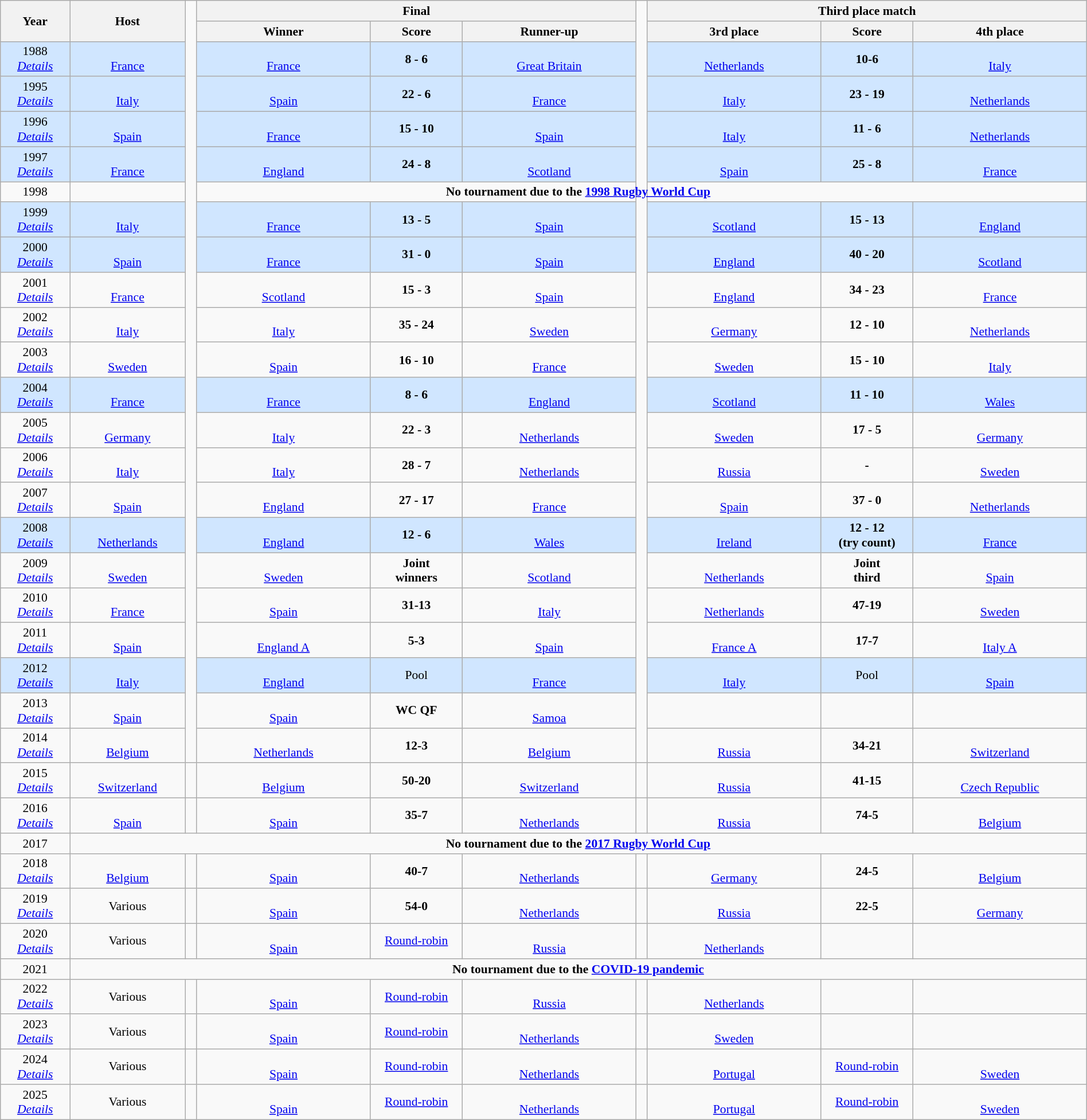<table class="wikitable" style="font-size:90%; width: 100%; text-align: center;">
<tr>
<th rowspan=2 width=6%>Year</th>
<th rowspan=2 width=10%>Host</th>
<td width=1% rowspan=23></td>
<th colspan=3>Final</th>
<td width=1% rowspan=23></td>
<th colspan=3>Third place match</th>
</tr>
<tr>
<th width=15%>Winner</th>
<th width=8%>Score</th>
<th width=15%>Runner-up</th>
<th width=15%>3rd place</th>
<th width=8%>Score</th>
<th width=15%>4th place</th>
</tr>
<tr style="background: #D0E6FF;">
<td>1988 <br> <em><a href='#'>Details</a></em></td>
<td><br><a href='#'>France</a></td>
<td> <br> <a href='#'>France</a></td>
<td><strong>8 - 6</strong></td>
<td> <br> <a href='#'>Great Britain</a></td>
<td> <br> <a href='#'>Netherlands</a></td>
<td><strong>10-6</strong></td>
<td> <br> <a href='#'>Italy</a></td>
</tr>
<tr style="background: #D0E6FF;">
<td>1995 <br> <em><a href='#'>Details</a></em></td>
<td><br><a href='#'>Italy</a></td>
<td> <br> <a href='#'>Spain</a></td>
<td><strong>22 - 6</strong></td>
<td> <br> <a href='#'>France</a></td>
<td> <br> <a href='#'>Italy</a></td>
<td><strong>23 - 19</strong></td>
<td> <br> <a href='#'>Netherlands</a></td>
</tr>
<tr style="background: #D0E6FF;">
<td>1996 <br> <em><a href='#'>Details</a></em></td>
<td><br><a href='#'>Spain</a></td>
<td> <br> <a href='#'>France</a></td>
<td><strong>15 - 10</strong></td>
<td> <br> <a href='#'>Spain</a></td>
<td> <br> <a href='#'>Italy</a></td>
<td><strong>11 - 6</strong></td>
<td> <br> <a href='#'>Netherlands</a></td>
</tr>
<tr style="background: #D0E6FF;">
<td>1997 <br> <em><a href='#'>Details</a></em></td>
<td><br><a href='#'>France</a></td>
<td> <br> <a href='#'>England</a></td>
<td><strong>24 - 8</strong></td>
<td> <br> <a href='#'>Scotland</a></td>
<td> <br> <a href='#'>Spain</a></td>
<td><strong>25 - 8</strong></td>
<td> <br> <a href='#'>France</a></td>
</tr>
<tr>
<td>1998 <br></td>
<td colspan="9"><strong>No tournament due to the <a href='#'>1998 Rugby World Cup</a></strong></td>
</tr>
<tr style="background: #D0E6FF;">
<td>1999 <br> <em><a href='#'>Details</a></em></td>
<td><br><a href='#'>Italy</a></td>
<td> <br> <a href='#'>France</a></td>
<td><strong>13 - 5</strong></td>
<td> <br> <a href='#'>Spain</a></td>
<td> <br> <a href='#'>Scotland</a></td>
<td><strong>15 - 13</strong></td>
<td> <br> <a href='#'>England</a></td>
</tr>
<tr style="background: #D0E6FF;">
<td>2000 <br> <em><a href='#'>Details</a></em></td>
<td><br><a href='#'>Spain</a></td>
<td> <br> <a href='#'>France</a></td>
<td><strong>31 - 0</strong></td>
<td> <br> <a href='#'>Spain</a></td>
<td> <br> <a href='#'>England</a></td>
<td><strong>40 - 20</strong></td>
<td> <br> <a href='#'>Scotland</a></td>
</tr>
<tr>
<td>2001 <br> <em><a href='#'>Details</a></em></td>
<td><br><a href='#'>France</a></td>
<td> <br> <a href='#'>Scotland</a></td>
<td><strong>15 - 3</strong></td>
<td> <br> <a href='#'>Spain</a></td>
<td> <br> <a href='#'>England</a></td>
<td><strong>34 - 23</strong></td>
<td> <br> <a href='#'>France</a></td>
</tr>
<tr>
<td>2002 <br> <em><a href='#'>Details</a></em></td>
<td><br><a href='#'>Italy</a></td>
<td> <br> <a href='#'>Italy</a></td>
<td><strong>35 - 24</strong></td>
<td> <br> <a href='#'>Sweden</a></td>
<td> <br> <a href='#'>Germany</a></td>
<td><strong>12 - 10</strong></td>
<td> <br> <a href='#'>Netherlands</a></td>
</tr>
<tr>
<td>2003 <br> <em><a href='#'>Details</a></em></td>
<td><br><a href='#'>Sweden</a></td>
<td> <br> <a href='#'>Spain</a></td>
<td><strong>16 - 10</strong></td>
<td> <br> <a href='#'>France</a></td>
<td> <br> <a href='#'>Sweden</a></td>
<td><strong>15 - 10</strong></td>
<td> <br> <a href='#'>Italy</a></td>
</tr>
<tr style="background: #D0E6FF;">
<td>2004 <br> <em><a href='#'>Details</a></em></td>
<td><br><a href='#'>France</a></td>
<td> <br> <a href='#'>France</a></td>
<td><strong>8 - 6</strong></td>
<td> <br> <a href='#'>England</a></td>
<td> <br> <a href='#'>Scotland</a></td>
<td><strong>11 - 10</strong></td>
<td> <br> <a href='#'>Wales</a></td>
</tr>
<tr>
<td>2005 <br> <em><a href='#'>Details</a></em></td>
<td><br><a href='#'>Germany</a></td>
<td> <br> <a href='#'>Italy</a></td>
<td><strong>22 - 3</strong></td>
<td> <br> <a href='#'>Netherlands</a></td>
<td> <br> <a href='#'>Sweden</a></td>
<td><strong>17 - 5</strong></td>
<td> <br> <a href='#'>Germany</a></td>
</tr>
<tr>
<td>2006 <br> <em><a href='#'>Details</a></em></td>
<td><br><a href='#'>Italy</a></td>
<td> <br> <a href='#'>Italy</a></td>
<td><strong>28 - 7</strong></td>
<td> <br> <a href='#'>Netherlands</a></td>
<td> <br> <a href='#'>Russia</a></td>
<td><strong> - </strong></td>
<td> <br> <a href='#'>Sweden</a></td>
</tr>
<tr>
<td>2007 <br> <em><a href='#'>Details</a></em></td>
<td><br><a href='#'>Spain</a></td>
<td> <br> <a href='#'>England</a></td>
<td><strong>27 - 17</strong></td>
<td> <br> <a href='#'>France</a></td>
<td> <br> <a href='#'>Spain</a></td>
<td><strong>37 - 0</strong></td>
<td> <br> <a href='#'>Netherlands</a></td>
</tr>
<tr style="background: #D0E6FF;">
<td>2008 <br> <em><a href='#'>Details</a></em></td>
<td><br><a href='#'>Netherlands</a></td>
<td> <br> <a href='#'>England</a></td>
<td><strong>12 - 6</strong></td>
<td> <br> <a href='#'>Wales</a></td>
<td> <br> <a href='#'>Ireland</a></td>
<td><strong>12 - 12<br>(try count)</strong></td>
<td> <br> <a href='#'>France</a></td>
</tr>
<tr>
<td>2009 <br> <em><a href='#'>Details</a></em></td>
<td><br><a href='#'>Sweden</a></td>
<td> <br> <a href='#'>Sweden</a></td>
<td><strong>Joint<br> winners</strong></td>
<td> <br> <a href='#'>Scotland</a></td>
<td> <br> <a href='#'>Netherlands</a></td>
<td><strong>Joint<br> third</strong></td>
<td> <br> <a href='#'>Spain</a></td>
</tr>
<tr>
<td>2010 <br> <em><a href='#'>Details</a></em></td>
<td><br><a href='#'>France</a></td>
<td> <br> <a href='#'>Spain</a></td>
<td><strong>31-13</strong></td>
<td> <br> <a href='#'>Italy</a></td>
<td> <br> <a href='#'>Netherlands</a></td>
<td><strong>47-19</strong></td>
<td> <br> <a href='#'>Sweden</a></td>
</tr>
<tr>
<td>2011 <br> <em><a href='#'>Details</a></em></td>
<td><br><a href='#'>Spain</a></td>
<td> <br> <a href='#'>England A</a><br></td>
<td><strong>5-3</strong></td>
<td> <br> <a href='#'>Spain</a><br></td>
<td> <br> <a href='#'>France A</a><br></td>
<td><strong>17-7</strong></td>
<td> <br> <a href='#'>Italy A</a><br></td>
</tr>
<tr style="background: #D0E6FF;">
<td>2012 <br> <em><a href='#'>Details</a></em></td>
<td><br><a href='#'>Italy</a></td>
<td> <br> <a href='#'>England</a><br></td>
<td>Pool</td>
<td> <br> <a href='#'>France</a><br></td>
<td> <br> <a href='#'>Italy</a><br></td>
<td>Pool</td>
<td> <br> <a href='#'>Spain</a><br></td>
</tr>
<tr>
<td>2013 <br> <em><a href='#'>Details</a></em></td>
<td><br><a href='#'>Spain</a></td>
<td> <br> <a href='#'>Spain</a><br></td>
<td><strong>WC QF</strong></td>
<td> <br> <a href='#'>Samoa</a><br></td>
<td></td>
<td></td>
<td></td>
</tr>
<tr>
<td>2014 <br> <em><a href='#'>Details</a></em></td>
<td><br><a href='#'>Belgium</a></td>
<td> <br> <a href='#'>Netherlands</a><br></td>
<td><strong>12-3</strong></td>
<td> <br> <a href='#'>Belgium</a><br></td>
<td> <br> <a href='#'>Russia</a><br></td>
<td><strong>34-21</strong></td>
<td> <br> <a href='#'>Switzerland</a><br></td>
</tr>
<tr>
<td>2015 <br> <em><a href='#'>Details</a></em></td>
<td><br><a href='#'>Switzerland</a></td>
<td></td>
<td> <br> <a href='#'>Belgium</a><br></td>
<td><strong>50-20</strong></td>
<td> <br> <a href='#'>Switzerland</a><br></td>
<td></td>
<td> <br> <a href='#'>Russia</a><br></td>
<td><strong>41-15</strong></td>
<td> <br> <a href='#'>Czech Republic</a><br></td>
</tr>
<tr>
<td>2016 <br> <em><a href='#'>Details</a></em></td>
<td><br><a href='#'>Spain</a></td>
<td></td>
<td> <br> <a href='#'>Spain</a><br></td>
<td><strong>35-7</strong></td>
<td> <br> <a href='#'>Netherlands</a><br></td>
<td></td>
<td> <br> <a href='#'>Russia</a><br></td>
<td><strong>74-5</strong></td>
<td> <br> <a href='#'>Belgium</a><br></td>
</tr>
<tr>
<td>2017 <br></td>
<td colspan="9"><strong>No tournament due to the <a href='#'>2017 Rugby World Cup</a></strong></td>
</tr>
<tr>
<td>2018 <br> <em><a href='#'>Details</a></em></td>
<td><br><a href='#'>Belgium</a></td>
<td></td>
<td> <br> <a href='#'>Spain</a><br></td>
<td><strong>40-7</strong></td>
<td> <br> <a href='#'>Netherlands</a><br></td>
<td></td>
<td> <br> <a href='#'>Germany</a><br></td>
<td><strong>24-5</strong></td>
<td> <br> <a href='#'>Belgium</a><br></td>
</tr>
<tr>
<td>2019 <br> <em><a href='#'>Details</a></em></td>
<td>Various</td>
<td></td>
<td> <br> <a href='#'>Spain</a></td>
<td><strong>54-0</strong></td>
<td> <br> <a href='#'>Netherlands</a></td>
<td></td>
<td> <br> <a href='#'>Russia</a></td>
<td><strong>22-5</strong></td>
<td> <br> <a href='#'>Germany</a></td>
</tr>
<tr>
<td>2020 <br> <em><a href='#'>Details</a></em></td>
<td>Various</td>
<td></td>
<td> <br> <a href='#'>Spain</a></td>
<td><a href='#'>Round-robin</a></td>
<td> <br> <a href='#'>Russia</a></td>
<td></td>
<td> <br> <a href='#'>Netherlands</a></td>
<td></td>
<td></td>
</tr>
<tr>
<td>2021 <br></td>
<td colspan="9"><strong>No tournament due to the <a href='#'>COVID-19 pandemic</a></strong></td>
</tr>
<tr>
<td>2022 <br> <em><a href='#'>Details</a></em></td>
<td>Various</td>
<td></td>
<td> <br> <a href='#'>Spain</a></td>
<td><a href='#'>Round-robin</a></td>
<td> <br> <a href='#'>Russia</a></td>
<td></td>
<td> <br> <a href='#'>Netherlands</a></td>
<td></td>
<td></td>
</tr>
<tr>
<td>2023 <br> <em><a href='#'>Details</a></em></td>
<td>Various</td>
<td></td>
<td> <br> <a href='#'>Spain</a></td>
<td><a href='#'>Round-robin</a></td>
<td> <br> <a href='#'>Netherlands</a></td>
<td></td>
<td> <br> <a href='#'>Sweden</a></td>
<td></td>
<td></td>
</tr>
<tr>
<td>2024 <br> <em><a href='#'>Details</a></em></td>
<td>Various</td>
<td></td>
<td> <br> <a href='#'>Spain</a></td>
<td><a href='#'>Round-robin</a></td>
<td> <br> <a href='#'>Netherlands</a></td>
<td></td>
<td> <br> <a href='#'>Portugal</a></td>
<td><a href='#'>Round-robin</a></td>
<td> <br> <a href='#'>Sweden</a></td>
</tr>
<tr>
<td>2025 <br> <em><a href='#'>Details</a></em></td>
<td>Various</td>
<td></td>
<td> <br> <a href='#'>Spain</a></td>
<td><a href='#'>Round-robin</a></td>
<td> <br> <a href='#'>Netherlands</a></td>
<td></td>
<td> <br> <a href='#'>Portugal</a></td>
<td><a href='#'>Round-robin</a></td>
<td> <br> <a href='#'>Sweden</a></td>
</tr>
</table>
